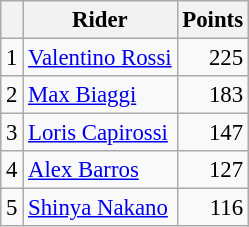<table class="wikitable" style="font-size: 95%;">
<tr>
<th></th>
<th>Rider</th>
<th>Points</th>
</tr>
<tr>
<td align=center>1</td>
<td> <a href='#'>Valentino Rossi</a></td>
<td align=right>225</td>
</tr>
<tr>
<td align=center>2</td>
<td> <a href='#'>Max Biaggi</a></td>
<td align=right>183</td>
</tr>
<tr>
<td align=center>3</td>
<td> <a href='#'>Loris Capirossi</a></td>
<td align=right>147</td>
</tr>
<tr>
<td align=center>4</td>
<td> <a href='#'>Alex Barros</a></td>
<td align=right>127</td>
</tr>
<tr>
<td align=center>5</td>
<td> <a href='#'>Shinya Nakano</a></td>
<td align=right>116</td>
</tr>
</table>
